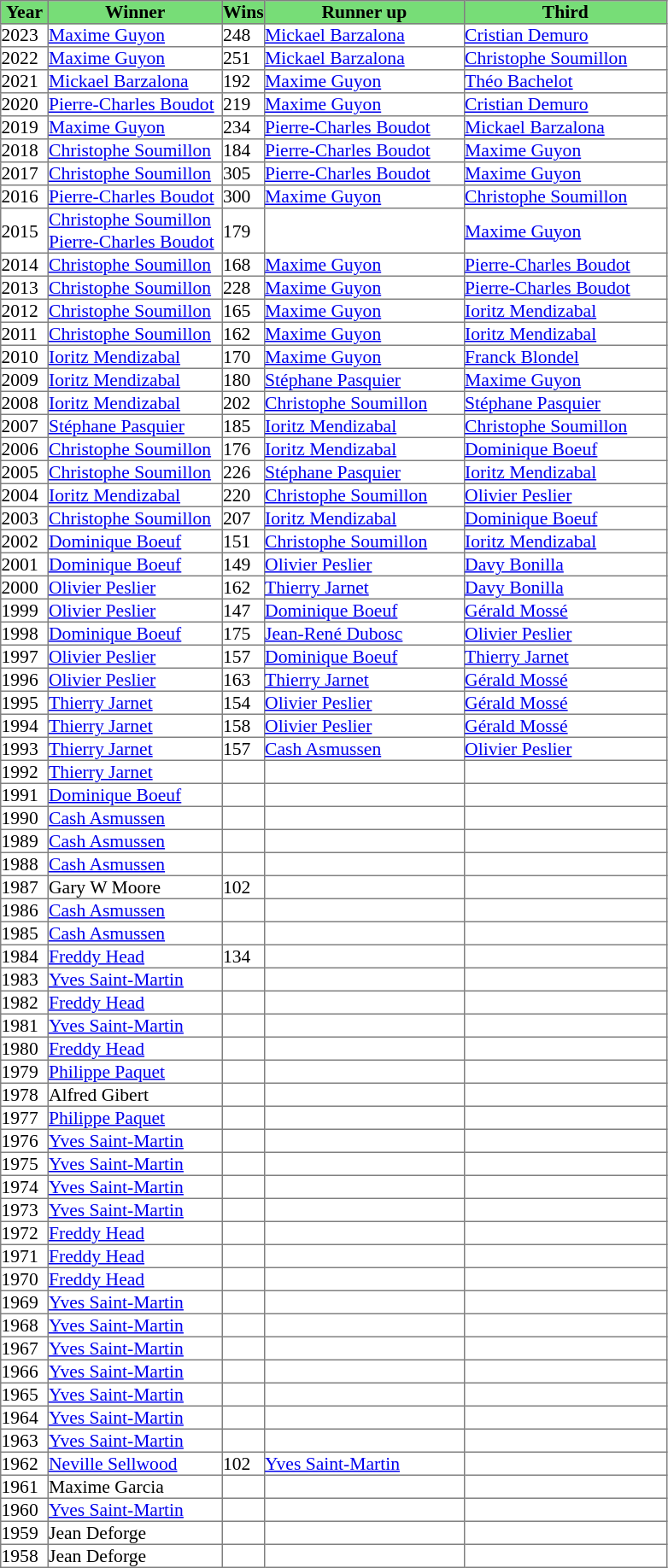<table class = "sortable" | border="1" cellpadding="0" style="border-collapse: collapse; font-size:90%">
<tr bgcolor="#77dd77" align="center">
<td width="36px"><strong>Year</strong><br></td>
<td width="135px"><strong>Winner</strong><br></td>
<td><strong>Wins</strong><br></td>
<td width="155px"><strong>Runner up</strong><br></td>
<td width="157px"><strong>Third</strong><br></td>
</tr>
<tr>
<td>2023</td>
<td><a href='#'>Maxime Guyon</a></td>
<td>248</td>
<td><a href='#'>Mickael Barzalona</a></td>
<td><a href='#'>Cristian Demuro</a></td>
</tr>
<tr>
<td>2022</td>
<td><a href='#'>Maxime Guyon</a></td>
<td>251</td>
<td><a href='#'>Mickael Barzalona</a></td>
<td><a href='#'>Christophe Soumillon</a></td>
</tr>
<tr>
<td>2021</td>
<td><a href='#'>Mickael Barzalona</a></td>
<td>192</td>
<td><a href='#'>Maxime Guyon</a></td>
<td><a href='#'>Théo Bachelot</a></td>
</tr>
<tr>
<td>2020</td>
<td><a href='#'>Pierre-Charles Boudot</a></td>
<td>219</td>
<td><a href='#'>Maxime Guyon</a></td>
<td><a href='#'>Cristian Demuro</a></td>
</tr>
<tr>
<td>2019</td>
<td><a href='#'>Maxime Guyon</a></td>
<td>234</td>
<td><a href='#'>Pierre-Charles Boudot</a></td>
<td><a href='#'>Mickael Barzalona</a></td>
</tr>
<tr>
<td>2018</td>
<td><a href='#'>Christophe Soumillon</a></td>
<td>184</td>
<td><a href='#'>Pierre-Charles Boudot</a></td>
<td><a href='#'>Maxime Guyon</a></td>
</tr>
<tr>
<td>2017</td>
<td><a href='#'>Christophe Soumillon</a></td>
<td>305</td>
<td><a href='#'>Pierre-Charles Boudot</a></td>
<td><a href='#'>Maxime Guyon</a></td>
</tr>
<tr>
<td>2016</td>
<td><a href='#'>Pierre-Charles Boudot</a></td>
<td>300</td>
<td><a href='#'>Maxime Guyon</a></td>
<td><a href='#'>Christophe Soumillon</a></td>
</tr>
<tr>
<td>2015</td>
<td><a href='#'>Christophe Soumillon</a><br><a href='#'>Pierre-Charles Boudot</a></td>
<td>179</td>
<td></td>
<td><a href='#'>Maxime Guyon</a></td>
</tr>
<tr>
<td>2014</td>
<td><a href='#'>Christophe Soumillon</a></td>
<td>168</td>
<td><a href='#'>Maxime Guyon</a></td>
<td><a href='#'>Pierre-Charles Boudot</a></td>
</tr>
<tr>
<td>2013</td>
<td><a href='#'>Christophe Soumillon</a></td>
<td>228</td>
<td><a href='#'>Maxime Guyon</a></td>
<td><a href='#'>Pierre-Charles Boudot</a></td>
</tr>
<tr>
<td>2012</td>
<td><a href='#'>Christophe Soumillon</a></td>
<td>165</td>
<td><a href='#'>Maxime Guyon</a></td>
<td><a href='#'>Ioritz Mendizabal</a></td>
</tr>
<tr>
<td>2011</td>
<td><a href='#'>Christophe Soumillon</a></td>
<td>162</td>
<td><a href='#'>Maxime Guyon</a></td>
<td><a href='#'>Ioritz Mendizabal</a></td>
</tr>
<tr>
<td>2010</td>
<td><a href='#'>Ioritz Mendizabal</a></td>
<td>170</td>
<td><a href='#'>Maxime Guyon</a></td>
<td><a href='#'>Franck Blondel</a></td>
</tr>
<tr>
<td>2009</td>
<td><a href='#'>Ioritz Mendizabal</a></td>
<td>180</td>
<td><a href='#'>Stéphane Pasquier</a></td>
<td><a href='#'>Maxime Guyon</a></td>
</tr>
<tr>
<td>2008</td>
<td><a href='#'>Ioritz Mendizabal</a></td>
<td>202</td>
<td><a href='#'>Christophe Soumillon</a></td>
<td><a href='#'>Stéphane Pasquier</a></td>
</tr>
<tr>
<td>2007</td>
<td><a href='#'>Stéphane Pasquier</a></td>
<td>185</td>
<td><a href='#'>Ioritz Mendizabal</a></td>
<td><a href='#'>Christophe Soumillon</a></td>
</tr>
<tr>
<td>2006</td>
<td><a href='#'>Christophe Soumillon</a></td>
<td>176</td>
<td><a href='#'>Ioritz Mendizabal</a></td>
<td><a href='#'>Dominique Boeuf</a></td>
</tr>
<tr>
<td>2005</td>
<td><a href='#'>Christophe Soumillon</a></td>
<td>226</td>
<td><a href='#'>Stéphane Pasquier</a></td>
<td><a href='#'>Ioritz Mendizabal</a></td>
</tr>
<tr>
<td>2004</td>
<td><a href='#'>Ioritz Mendizabal</a></td>
<td>220</td>
<td><a href='#'>Christophe Soumillon</a></td>
<td><a href='#'>Olivier Peslier</a></td>
</tr>
<tr>
<td>2003</td>
<td><a href='#'>Christophe Soumillon</a></td>
<td>207</td>
<td><a href='#'>Ioritz Mendizabal</a></td>
<td><a href='#'>Dominique Boeuf</a></td>
</tr>
<tr>
<td>2002</td>
<td><a href='#'>Dominique Boeuf</a></td>
<td>151</td>
<td><a href='#'>Christophe Soumillon</a></td>
<td><a href='#'>Ioritz Mendizabal</a></td>
</tr>
<tr>
<td>2001</td>
<td><a href='#'>Dominique Boeuf</a></td>
<td>149</td>
<td><a href='#'>Olivier Peslier</a></td>
<td><a href='#'>Davy Bonilla</a></td>
</tr>
<tr>
<td>2000</td>
<td><a href='#'>Olivier Peslier</a></td>
<td>162</td>
<td><a href='#'>Thierry Jarnet</a></td>
<td><a href='#'>Davy Bonilla</a></td>
</tr>
<tr>
<td>1999</td>
<td><a href='#'>Olivier Peslier</a></td>
<td>147</td>
<td><a href='#'>Dominique Boeuf</a></td>
<td><a href='#'>Gérald Mossé</a></td>
</tr>
<tr>
<td>1998</td>
<td><a href='#'>Dominique Boeuf</a></td>
<td>175</td>
<td><a href='#'>Jean-René Dubosc</a></td>
<td><a href='#'>Olivier Peslier</a></td>
</tr>
<tr>
<td>1997</td>
<td><a href='#'>Olivier Peslier</a></td>
<td>157</td>
<td><a href='#'>Dominique Boeuf</a></td>
<td><a href='#'>Thierry Jarnet</a></td>
</tr>
<tr>
<td>1996</td>
<td><a href='#'>Olivier Peslier</a></td>
<td>163</td>
<td><a href='#'>Thierry Jarnet</a></td>
<td><a href='#'>Gérald Mossé</a></td>
</tr>
<tr>
<td>1995</td>
<td><a href='#'>Thierry Jarnet</a></td>
<td>154</td>
<td><a href='#'>Olivier Peslier</a></td>
<td><a href='#'>Gérald Mossé</a></td>
</tr>
<tr>
<td>1994</td>
<td><a href='#'>Thierry Jarnet</a></td>
<td>158</td>
<td><a href='#'>Olivier Peslier</a></td>
<td><a href='#'>Gérald Mossé</a></td>
</tr>
<tr>
<td>1993</td>
<td><a href='#'>Thierry Jarnet</a></td>
<td>157</td>
<td><a href='#'>Cash Asmussen</a></td>
<td><a href='#'>Olivier Peslier</a></td>
</tr>
<tr>
<td>1992</td>
<td><a href='#'>Thierry Jarnet</a></td>
<td></td>
<td></td>
<td></td>
</tr>
<tr>
<td>1991</td>
<td><a href='#'>Dominique Boeuf</a></td>
<td></td>
<td></td>
<td></td>
</tr>
<tr>
<td>1990</td>
<td><a href='#'>Cash Asmussen</a></td>
<td></td>
<td></td>
<td></td>
</tr>
<tr>
<td>1989</td>
<td><a href='#'>Cash Asmussen</a></td>
<td></td>
<td></td>
<td></td>
</tr>
<tr>
<td>1988</td>
<td><a href='#'>Cash Asmussen</a></td>
<td></td>
<td></td>
<td></td>
</tr>
<tr>
<td>1987</td>
<td>Gary W Moore</td>
<td>102</td>
<td></td>
<td></td>
</tr>
<tr>
<td>1986</td>
<td><a href='#'>Cash Asmussen</a></td>
<td></td>
<td></td>
<td></td>
</tr>
<tr>
<td>1985</td>
<td><a href='#'>Cash Asmussen</a></td>
<td></td>
<td></td>
<td></td>
</tr>
<tr>
<td>1984</td>
<td><a href='#'>Freddy Head</a></td>
<td>134</td>
<td></td>
<td></td>
</tr>
<tr>
<td>1983</td>
<td><a href='#'>Yves Saint-Martin</a></td>
<td></td>
<td></td>
<td></td>
</tr>
<tr>
<td>1982</td>
<td><a href='#'>Freddy Head</a></td>
<td></td>
<td></td>
<td></td>
</tr>
<tr>
<td>1981</td>
<td><a href='#'>Yves Saint-Martin</a></td>
<td></td>
<td></td>
<td></td>
</tr>
<tr>
<td>1980</td>
<td><a href='#'>Freddy Head</a></td>
<td></td>
<td></td>
<td></td>
</tr>
<tr>
<td>1979</td>
<td><a href='#'>Philippe Paquet</a></td>
<td></td>
<td></td>
<td></td>
</tr>
<tr>
<td>1978</td>
<td>Alfred Gibert</td>
<td></td>
<td></td>
<td></td>
</tr>
<tr>
<td>1977</td>
<td><a href='#'>Philippe Paquet</a></td>
<td></td>
<td></td>
<td></td>
</tr>
<tr>
<td>1976</td>
<td><a href='#'>Yves Saint-Martin</a></td>
<td></td>
<td></td>
<td></td>
</tr>
<tr>
<td>1975</td>
<td><a href='#'>Yves Saint-Martin</a></td>
<td></td>
<td></td>
<td></td>
</tr>
<tr>
<td>1974</td>
<td><a href='#'>Yves Saint-Martin</a></td>
<td></td>
<td></td>
<td></td>
</tr>
<tr>
<td>1973</td>
<td><a href='#'>Yves Saint-Martin</a></td>
<td></td>
<td></td>
<td></td>
</tr>
<tr>
<td>1972</td>
<td><a href='#'>Freddy Head</a></td>
<td></td>
<td></td>
<td></td>
</tr>
<tr>
<td>1971</td>
<td><a href='#'>Freddy Head</a></td>
<td></td>
<td></td>
<td></td>
</tr>
<tr>
<td>1970</td>
<td><a href='#'>Freddy Head</a></td>
<td></td>
<td></td>
<td></td>
</tr>
<tr>
<td>1969</td>
<td><a href='#'>Yves Saint-Martin</a></td>
<td></td>
<td></td>
<td></td>
</tr>
<tr>
<td>1968</td>
<td><a href='#'>Yves Saint-Martin</a></td>
<td></td>
<td></td>
<td></td>
</tr>
<tr>
<td>1967</td>
<td><a href='#'>Yves Saint-Martin</a></td>
<td></td>
<td></td>
<td></td>
</tr>
<tr>
<td>1966</td>
<td><a href='#'>Yves Saint-Martin</a></td>
<td></td>
<td></td>
<td></td>
</tr>
<tr>
<td>1965</td>
<td><a href='#'>Yves Saint-Martin</a></td>
<td></td>
<td></td>
<td></td>
</tr>
<tr>
<td>1964</td>
<td><a href='#'>Yves Saint-Martin</a></td>
<td></td>
<td></td>
<td></td>
</tr>
<tr>
<td>1963</td>
<td><a href='#'>Yves Saint-Martin</a></td>
<td></td>
<td></td>
<td></td>
</tr>
<tr>
<td>1962</td>
<td><a href='#'>Neville Sellwood</a></td>
<td>102</td>
<td><a href='#'>Yves Saint-Martin</a></td>
<td></td>
</tr>
<tr>
<td>1961</td>
<td>Maxime Garcia</td>
<td></td>
<td></td>
<td></td>
</tr>
<tr>
<td>1960</td>
<td><a href='#'>Yves Saint-Martin</a></td>
<td></td>
<td></td>
<td></td>
</tr>
<tr>
<td>1959</td>
<td>Jean Deforge</td>
<td></td>
<td></td>
<td></td>
</tr>
<tr>
<td>1958</td>
<td>Jean Deforge</td>
<td></td>
<td></td>
<td></td>
</tr>
</table>
